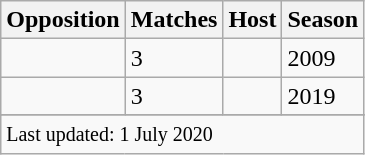<table class="wikitable plainrowheaders sortable">
<tr>
<th scope=col>Opposition</th>
<th scope=col style="text-align:center">Matches</th>
<th scope=col>Host</th>
<th scope=col style="text-align:center">Season</th>
</tr>
<tr>
<td></td>
<td>3</td>
<td></td>
<td>2009</td>
</tr>
<tr>
<td></td>
<td>3</td>
<td></td>
<td>2019</td>
</tr>
<tr>
</tr>
<tr class=sortbottom>
<td colspan=5><small>Last updated: 1 July 2020</small></td>
</tr>
</table>
